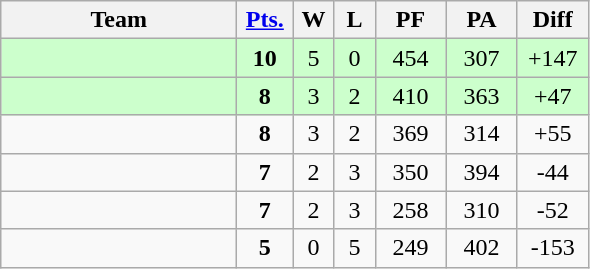<table class=wikitable>
<tr align=center>
<th width=150px>Team</th>
<th width=30px><a href='#'>Pts.</a></th>
<th width=20px>W</th>
<th width=20px>L</th>
<th width=40px>PF</th>
<th width=40px>PA</th>
<th width=40px>Diff</th>
</tr>
<tr align=center bgcolor="#ccffcc">
<td align=left></td>
<td><strong>10</strong></td>
<td>5</td>
<td>0</td>
<td>454</td>
<td>307</td>
<td>+147</td>
</tr>
<tr align=center bgcolor="#ccffcc">
<td align=left></td>
<td><strong>8</strong></td>
<td>3</td>
<td>2</td>
<td>410</td>
<td>363</td>
<td>+47</td>
</tr>
<tr align=center>
<td align=left></td>
<td><strong>8</strong></td>
<td>3</td>
<td>2</td>
<td>369</td>
<td>314</td>
<td>+55</td>
</tr>
<tr align=center>
<td align=left></td>
<td><strong>7</strong></td>
<td>2</td>
<td>3</td>
<td>350</td>
<td>394</td>
<td>-44</td>
</tr>
<tr align=center>
<td align=left></td>
<td><strong>7</strong></td>
<td>2</td>
<td>3</td>
<td>258</td>
<td>310</td>
<td>-52</td>
</tr>
<tr align=center>
<td align=left></td>
<td><strong>5</strong></td>
<td>0</td>
<td>5</td>
<td>249</td>
<td>402</td>
<td>-153</td>
</tr>
</table>
